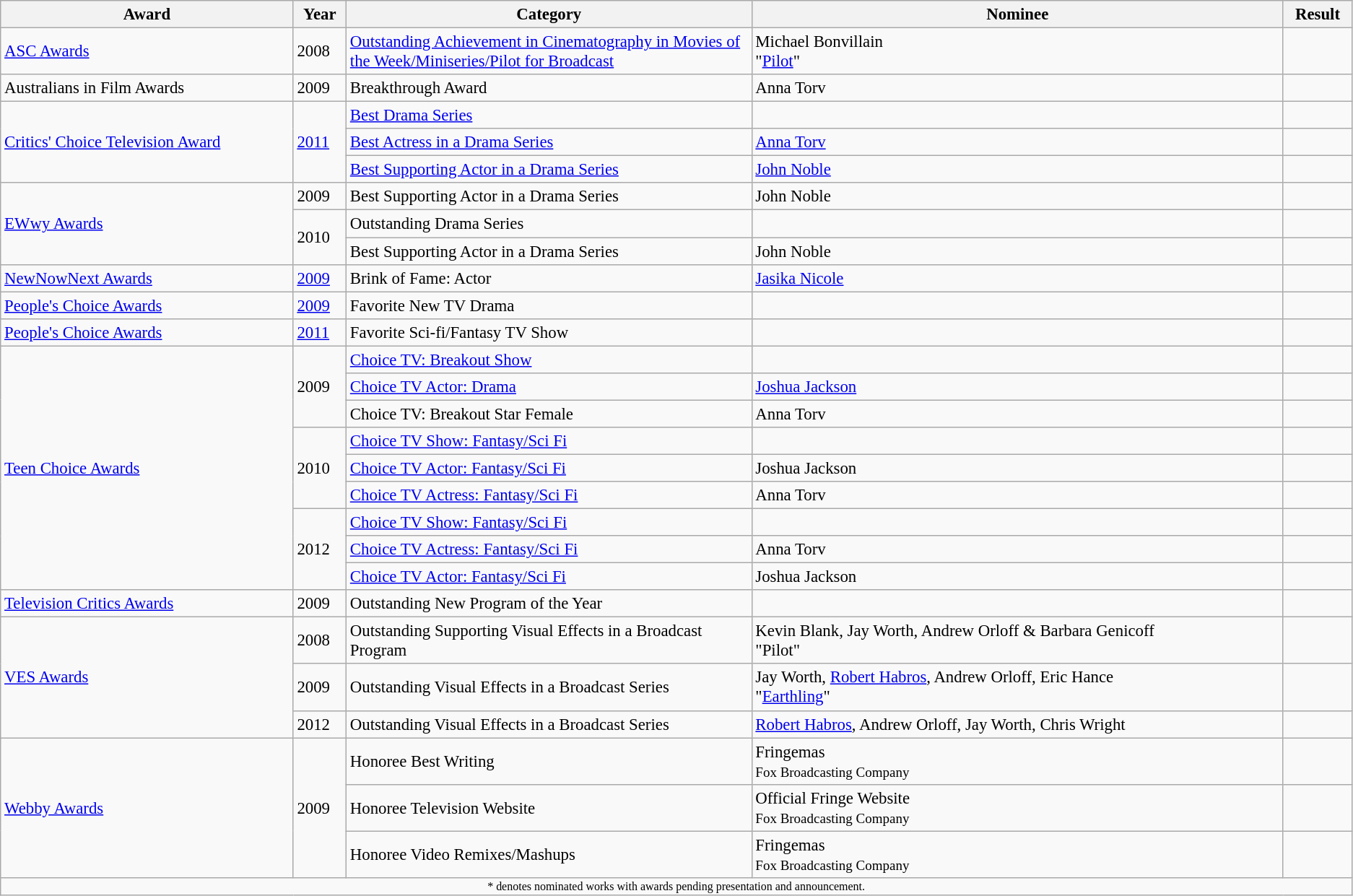<table class="wikitable sortable" style="font-size: 95%">
<tr>
<th>Award</th>
<th>Year</th>
<th width=30%>Category</th>
<th>Nominee</th>
<th>Result</th>
</tr>
<tr>
<td><a href='#'>ASC Awards</a></td>
<td>2008</td>
<td><a href='#'>Outstanding Achievement in Cinematography in Movies of the Week/Miniseries/Pilot for Broadcast</a></td>
<td>Michael Bonvillain<br>"<a href='#'>Pilot</a>"</td>
<td></td>
</tr>
<tr>
<td>Australians in Film Awards</td>
<td>2009</td>
<td>Breakthrough Award</td>
<td>Anna Torv</td>
<td></td>
</tr>
<tr>
<td rowspan="3"><a href='#'>Critics' Choice Television Award</a></td>
<td rowspan="3"><a href='#'>2011</a></td>
<td><a href='#'>Best Drama Series</a></td>
<td></td>
<td></td>
</tr>
<tr>
<td><a href='#'>Best Actress in a Drama Series</a></td>
<td><a href='#'>Anna Torv</a></td>
<td></td>
</tr>
<tr>
<td><a href='#'>Best Supporting Actor in a Drama Series</a></td>
<td><a href='#'>John Noble</a></td>
<td></td>
</tr>
<tr>
<td rowspan="3"><a href='#'>EWwy Awards</a></td>
<td>2009</td>
<td>Best Supporting Actor in a Drama Series</td>
<td>John Noble</td>
<td></td>
</tr>
<tr>
<td rowspan="2">2010</td>
<td>Outstanding Drama Series</td>
<td></td>
<td></td>
</tr>
<tr>
<td>Best Supporting Actor in a Drama Series</td>
<td>John Noble</td>
<td></td>
</tr>
<tr>
<td><a href='#'>NewNowNext Awards</a></td>
<td><a href='#'>2009</a></td>
<td>Brink of Fame: Actor</td>
<td><a href='#'>Jasika Nicole</a></td>
<td></td>
</tr>
<tr>
<td><a href='#'>People's Choice Awards</a></td>
<td><a href='#'>2009</a></td>
<td>Favorite New TV Drama</td>
<td></td>
<td></td>
</tr>
<tr>
<td><a href='#'>People's Choice Awards</a></td>
<td><a href='#'>2011</a></td>
<td>Favorite Sci-fi/Fantasy TV Show</td>
<td></td>
<td></td>
</tr>
<tr>
<td rowspan="9"><a href='#'>Teen Choice Awards</a></td>
<td rowspan="3">2009</td>
<td><a href='#'>Choice TV: Breakout Show</a></td>
<td></td>
<td></td>
</tr>
<tr>
<td><a href='#'>Choice TV Actor: Drama</a></td>
<td><a href='#'>Joshua Jackson</a></td>
<td></td>
</tr>
<tr>
<td>Choice TV: Breakout Star Female</td>
<td>Anna Torv</td>
<td></td>
</tr>
<tr>
<td rowspan="3">2010</td>
<td><a href='#'>Choice TV Show: Fantasy/Sci Fi</a></td>
<td></td>
<td></td>
</tr>
<tr>
<td><a href='#'>Choice TV Actor: Fantasy/Sci Fi</a></td>
<td>Joshua Jackson</td>
<td></td>
</tr>
<tr>
<td><a href='#'>Choice TV Actress: Fantasy/Sci Fi</a></td>
<td>Anna Torv</td>
<td></td>
</tr>
<tr>
<td rowspan="3">2012</td>
<td><a href='#'>Choice TV Show: Fantasy/Sci Fi</a></td>
<td></td>
<td></td>
</tr>
<tr>
<td><a href='#'>Choice TV Actress: Fantasy/Sci Fi</a></td>
<td>Anna Torv</td>
<td></td>
</tr>
<tr>
<td><a href='#'>Choice TV Actor: Fantasy/Sci Fi</a></td>
<td>Joshua Jackson</td>
<td></td>
</tr>
<tr>
<td><a href='#'>Television Critics Awards</a></td>
<td>2009</td>
<td>Outstanding New Program of the Year</td>
<td></td>
<td></td>
</tr>
<tr>
<td rowspan="3"><a href='#'>VES Awards</a></td>
<td>2008</td>
<td>Outstanding Supporting Visual Effects in a Broadcast Program</td>
<td>Kevin Blank, Jay Worth, Andrew Orloff & Barbara Genicoff<br>"Pilot"</td>
<td></td>
</tr>
<tr>
<td>2009</td>
<td>Outstanding Visual Effects in a Broadcast Series</td>
<td>Jay Worth, <a href='#'>Robert Habros</a>, Andrew Orloff, Eric Hance<br>"<a href='#'>Earthling</a>"</td>
<td></td>
</tr>
<tr>
<td>2012</td>
<td>Outstanding Visual Effects in a Broadcast Series</td>
<td><a href='#'>Robert Habros</a>, Andrew Orloff, Jay Worth, Chris Wright</td>
<td></td>
</tr>
<tr>
<td rowspan="3"><a href='#'>Webby Awards</a></td>
<td rowspan="3">2009</td>
<td>Honoree Best Writing</td>
<td>Fringemas<br> <small>Fox Broadcasting Company</small></td>
<td></td>
</tr>
<tr>
<td>Honoree Television Website</td>
<td>Official Fringe Website<br> <small>Fox Broadcasting Company</small></td>
<td></td>
</tr>
<tr>
<td>Honoree Video Remixes/Mashups</td>
<td>Fringemas<br> <small>Fox Broadcasting Company</small></td>
<td></td>
</tr>
<tr>
<td colspan="5" style="font-size: 8pt" align="center">* denotes nominated works with awards pending presentation and announcement.</td>
</tr>
</table>
